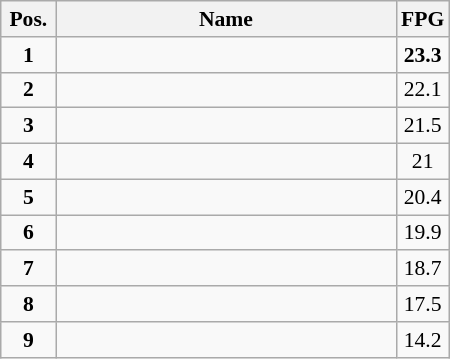<table class="wikitable" style="text-align:center; font-size:90%;">
<tr>
<th width=30px>Pos.</th>
<th width=220px>Name</th>
<th width=20px>FPG</th>
</tr>
<tr>
<td><strong>1</strong></td>
<td align=left><strong></strong></td>
<td><strong>23.3</strong></td>
</tr>
<tr>
<td><strong>2</strong></td>
<td align=left></td>
<td>22.1</td>
</tr>
<tr>
<td><strong>3</strong></td>
<td align=left></td>
<td>21.5</td>
</tr>
<tr>
<td><strong>4</strong></td>
<td align=left></td>
<td>21</td>
</tr>
<tr>
<td><strong>5</strong></td>
<td align=left></td>
<td>20.4</td>
</tr>
<tr>
<td><strong>6</strong></td>
<td align=left></td>
<td>19.9</td>
</tr>
<tr>
<td><strong>7</strong></td>
<td align=left></td>
<td>18.7</td>
</tr>
<tr>
<td><strong>8</strong></td>
<td align=left></td>
<td>17.5</td>
</tr>
<tr>
<td><strong>9</strong></td>
<td align=left></td>
<td>14.2</td>
</tr>
</table>
